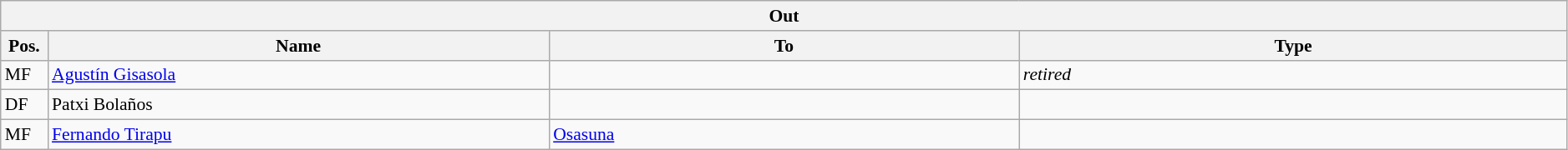<table class="wikitable" style="font-size:90%;width:99%;">
<tr>
<th colspan="4">Out</th>
</tr>
<tr>
<th width=3%>Pos.</th>
<th width=32%>Name</th>
<th width=30%>To</th>
<th width=35%>Type</th>
</tr>
<tr>
<td>MF</td>
<td><a href='#'>Agustín Gisasola</a></td>
<td></td>
<td><em>retired</em></td>
</tr>
<tr>
<td>DF</td>
<td>Patxi Bolaños</td>
<td></td>
<td></td>
</tr>
<tr>
<td>MF</td>
<td><a href='#'>Fernando Tirapu</a></td>
<td><a href='#'>Osasuna</a></td>
<td></td>
</tr>
</table>
